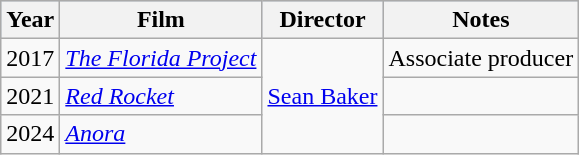<table class="wikitable">
<tr style="background:#b0c4de; text-align:center;">
<th>Year</th>
<th>Film</th>
<th>Director</th>
<th>Notes</th>
</tr>
<tr>
<td>2017</td>
<td><em><a href='#'>The Florida Project</a></em></td>
<td rowspan="3"><a href='#'>Sean Baker</a></td>
<td>Associate producer</td>
</tr>
<tr>
<td>2021</td>
<td><em><a href='#'>Red Rocket</a></em></td>
<td></td>
</tr>
<tr>
<td>2024</td>
<td><em><a href='#'>Anora</a></em></td>
<td></td>
</tr>
</table>
